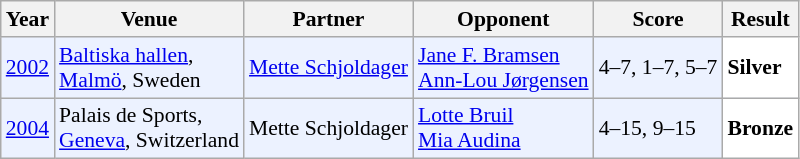<table class="sortable wikitable" style="font-size: 90%;">
<tr>
<th>Year</th>
<th>Venue</th>
<th>Partner</th>
<th>Opponent</th>
<th>Score</th>
<th>Result</th>
</tr>
<tr style="background:#ECF2FF">
<td align="center"><a href='#'>2002</a></td>
<td align="left"><a href='#'>Baltiska hallen</a>,<br><a href='#'>Malmö</a>, Sweden</td>
<td align="left"> <a href='#'>Mette Schjoldager</a></td>
<td align="left"> <a href='#'>Jane F. Bramsen</a><br> <a href='#'>Ann-Lou Jørgensen</a></td>
<td align="left">4–7, 1–7, 5–7</td>
<td style="text-align:left; background:white"> <strong>Silver</strong></td>
</tr>
<tr style="background:#ECF2FF">
<td align="center"><a href='#'>2004</a></td>
<td align="left">Palais de Sports,<br><a href='#'>Geneva</a>, Switzerland</td>
<td align="left"> Mette Schjoldager</td>
<td align="left"> <a href='#'>Lotte Bruil</a><br> <a href='#'>Mia Audina</a></td>
<td align="left">4–15, 9–15</td>
<td style="text-align:left; background:white"> <strong>Bronze</strong></td>
</tr>
</table>
